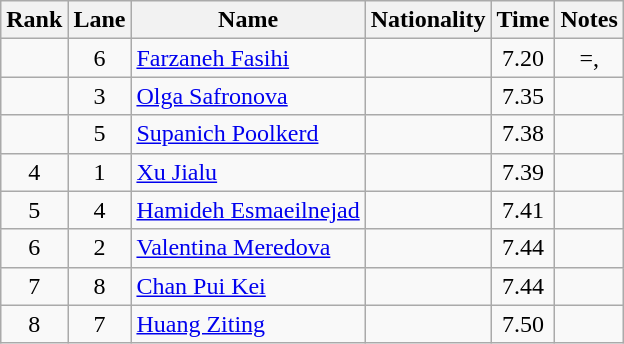<table class="wikitable sortable" style="text-align:center">
<tr>
<th>Rank</th>
<th>Lane</th>
<th>Name</th>
<th>Nationality</th>
<th>Time</th>
<th>Notes</th>
</tr>
<tr>
<td></td>
<td>6</td>
<td align=left><a href='#'>Farzaneh Fasihi</a></td>
<td align=left></td>
<td>7.20</td>
<td>=, </td>
</tr>
<tr>
<td></td>
<td>3</td>
<td align=left><a href='#'>Olga Safronova</a></td>
<td align=left></td>
<td>7.35</td>
<td></td>
</tr>
<tr>
<td></td>
<td>5</td>
<td align=left><a href='#'>Supanich Poolkerd</a></td>
<td align=left></td>
<td>7.38</td>
<td></td>
</tr>
<tr>
<td>4</td>
<td>1</td>
<td align=left><a href='#'>Xu Jialu</a></td>
<td align=left></td>
<td>7.39</td>
<td></td>
</tr>
<tr>
<td>5</td>
<td>4</td>
<td align=left><a href='#'>Hamideh Esmaeilnejad</a></td>
<td align=left></td>
<td>7.41</td>
<td></td>
</tr>
<tr>
<td>6</td>
<td>2</td>
<td align=left><a href='#'>Valentina Meredova</a></td>
<td align=left></td>
<td>7.44</td>
<td></td>
</tr>
<tr>
<td>7</td>
<td>8</td>
<td align=left><a href='#'>Chan Pui Kei</a></td>
<td align=left></td>
<td>7.44</td>
<td></td>
</tr>
<tr>
<td>8</td>
<td>7</td>
<td align=left><a href='#'>Huang Ziting</a></td>
<td align=left></td>
<td>7.50</td>
<td></td>
</tr>
</table>
